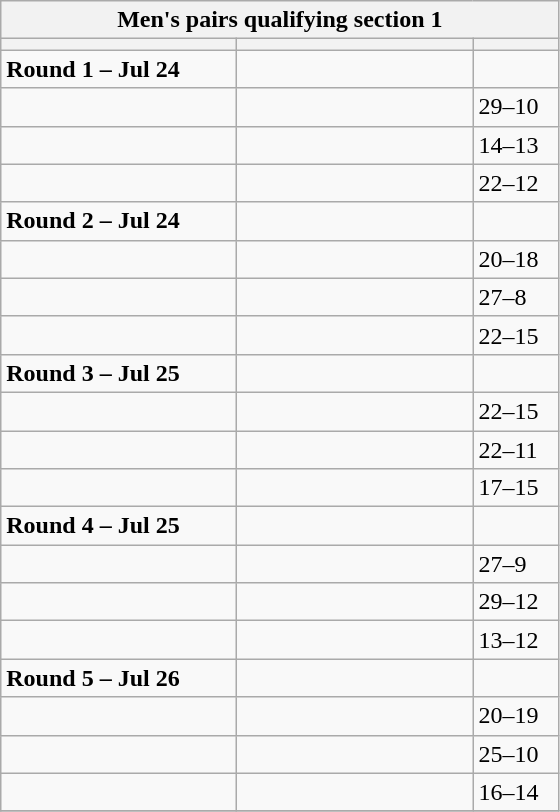<table class="wikitable">
<tr>
<th colspan="3">Men's pairs qualifying section 1</th>
</tr>
<tr>
<th width=150></th>
<th width=150></th>
<th width=50></th>
</tr>
<tr>
<td><strong>Round 1 – Jul 24</strong></td>
<td></td>
<td></td>
</tr>
<tr>
<td></td>
<td></td>
<td>29–10</td>
</tr>
<tr>
<td></td>
<td></td>
<td>14–13</td>
</tr>
<tr>
<td></td>
<td></td>
<td>22–12</td>
</tr>
<tr>
<td><strong>Round 2 – Jul 24</strong></td>
<td></td>
<td></td>
</tr>
<tr>
<td></td>
<td></td>
<td>20–18</td>
</tr>
<tr>
<td></td>
<td></td>
<td>27–8</td>
</tr>
<tr>
<td></td>
<td></td>
<td>22–15</td>
</tr>
<tr>
<td><strong>Round 3 – Jul 25</strong></td>
<td></td>
<td></td>
</tr>
<tr>
<td></td>
<td></td>
<td>22–15</td>
</tr>
<tr>
<td></td>
<td></td>
<td>22–11</td>
</tr>
<tr>
<td></td>
<td></td>
<td>17–15</td>
</tr>
<tr>
<td><strong>Round 4 – Jul 25</strong></td>
<td></td>
<td></td>
</tr>
<tr>
<td></td>
<td></td>
<td>27–9</td>
</tr>
<tr>
<td></td>
<td></td>
<td>29–12</td>
</tr>
<tr>
<td></td>
<td></td>
<td>13–12</td>
</tr>
<tr>
<td><strong>Round 5 – Jul 26</strong></td>
<td></td>
<td></td>
</tr>
<tr>
<td></td>
<td></td>
<td>20–19</td>
</tr>
<tr>
<td></td>
<td></td>
<td>25–10</td>
</tr>
<tr>
<td></td>
<td></td>
<td>16–14</td>
</tr>
<tr>
</tr>
</table>
